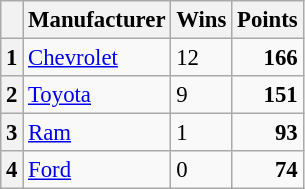<table class="wikitable" style="font-size: 95%;">
<tr>
<th></th>
<th>Manufacturer</th>
<th>Wins</th>
<th>Points</th>
</tr>
<tr>
<th>1</th>
<td><a href='#'>Chevrolet</a></td>
<td>12</td>
<td align="right"><strong>166</strong></td>
</tr>
<tr>
<th>2</th>
<td><a href='#'>Toyota</a></td>
<td>9</td>
<td align="right"><strong>151</strong></td>
</tr>
<tr>
<th>3</th>
<td><a href='#'>Ram</a></td>
<td>1</td>
<td align="right"><strong>93</strong></td>
</tr>
<tr>
<th>4</th>
<td><a href='#'>Ford</a></td>
<td>0</td>
<td align="right"><strong>74</strong></td>
</tr>
</table>
